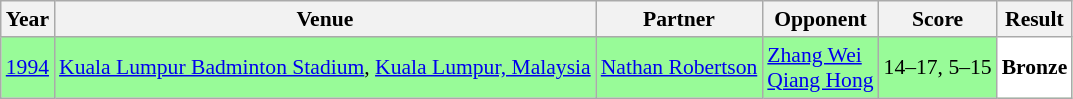<table class="sortable wikitable" style="font-size: 90%;">
<tr>
<th>Year</th>
<th>Venue</th>
<th>Partner</th>
<th>Opponent</th>
<th>Score</th>
<th>Result</th>
</tr>
<tr style="background:#98FB98">
<td align="center"><a href='#'>1994</a></td>
<td align="left"><a href='#'>Kuala Lumpur Badminton Stadium</a>, <a href='#'>Kuala Lumpur, Malaysia</a></td>
<td align="left"> <a href='#'>Nathan Robertson</a></td>
<td align="left"> <a href='#'>Zhang Wei</a> <br>  <a href='#'>Qiang Hong</a></td>
<td align="left">14–17, 5–15</td>
<td style="text-align:left; background:white"> <strong>Bronze</strong></td>
</tr>
</table>
